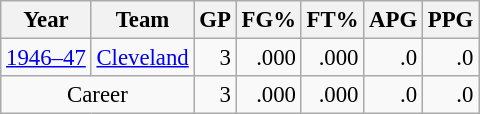<table class="wikitable sortable" style="font-size:95%; text-align:right;">
<tr>
<th>Year</th>
<th>Team</th>
<th>GP</th>
<th>FG%</th>
<th>FT%</th>
<th>APG</th>
<th>PPG</th>
</tr>
<tr>
<td style="text-align:left;"><a href='#'>1946–47</a></td>
<td style="text-align:left;"><a href='#'>Cleveland</a></td>
<td>3</td>
<td>.000</td>
<td>.000</td>
<td>.0</td>
<td>.0</td>
</tr>
<tr>
<td style="text-align:center;" colspan="2">Career</td>
<td>3</td>
<td>.000</td>
<td>.000</td>
<td>.0</td>
<td>.0</td>
</tr>
</table>
